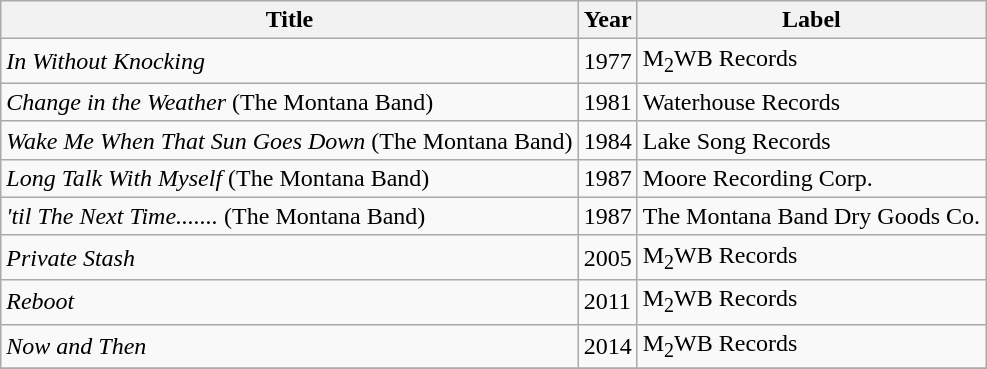<table class="wikitable">
<tr>
<th>Title</th>
<th>Year</th>
<th>Label</th>
</tr>
<tr>
<td><em>In Without Knocking</em></td>
<td>1977</td>
<td>M<sub>2</sub>WB Records</td>
</tr>
<tr>
<td><em>Change in the Weather</em> (The Montana Band)</td>
<td>1981</td>
<td>Waterhouse Records</td>
</tr>
<tr>
<td><em>Wake Me When That Sun Goes Down</em> (The Montana Band)</td>
<td>1984</td>
<td>Lake Song Records</td>
</tr>
<tr>
<td><em>Long Talk With Myself</em> (The Montana Band)</td>
<td>1987</td>
<td>Moore Recording Corp.</td>
</tr>
<tr>
<td><em>'til The Next Time.......</em> (The Montana Band)</td>
<td>1987</td>
<td>The Montana Band Dry Goods Co.</td>
</tr>
<tr>
<td><em>Private Stash</em></td>
<td>2005</td>
<td>M<sub>2</sub>WB Records</td>
</tr>
<tr>
<td><em>Reboot</em></td>
<td>2011</td>
<td>M<sub>2</sub>WB Records</td>
</tr>
<tr>
<td><em>Now and Then</em></td>
<td>2014</td>
<td>M<sub>2</sub>WB Records</td>
</tr>
<tr>
</tr>
</table>
